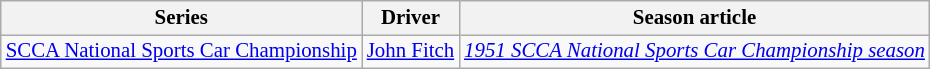<table class="wikitable" style="font-size: 87%;">
<tr>
<th>Series</th>
<th>Driver</th>
<th>Season article</th>
</tr>
<tr>
<td><a href='#'>SCCA National Sports Car Championship</a></td>
<td> <a href='#'>John Fitch</a></td>
<td><em><a href='#'>1951 SCCA National Sports Car Championship season</a></em></td>
</tr>
</table>
